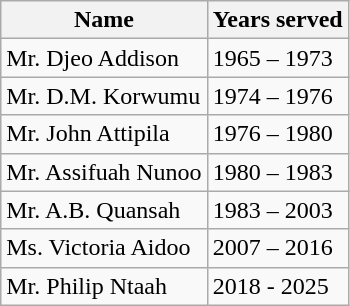<table class="wikitable">
<tr>
<th>Name</th>
<th>Years served</th>
</tr>
<tr>
<td>Mr. Djeo Addison</td>
<td>1965 – 1973</td>
</tr>
<tr>
<td>Mr. D.M. Korwumu</td>
<td>1974 – 1976</td>
</tr>
<tr>
<td>Mr. John Attipila</td>
<td>1976 – 1980</td>
</tr>
<tr>
<td>Mr. Assifuah Nunoo</td>
<td>1980 – 1983</td>
</tr>
<tr>
<td>Mr. A.B. Quansah</td>
<td>1983 – 2003</td>
</tr>
<tr>
<td>Ms. Victoria Aidoo</td>
<td>2007 – 2016</td>
</tr>
<tr>
<td>Mr. Philip Ntaah</td>
<td>2018 - 2025</td>
</tr>
</table>
